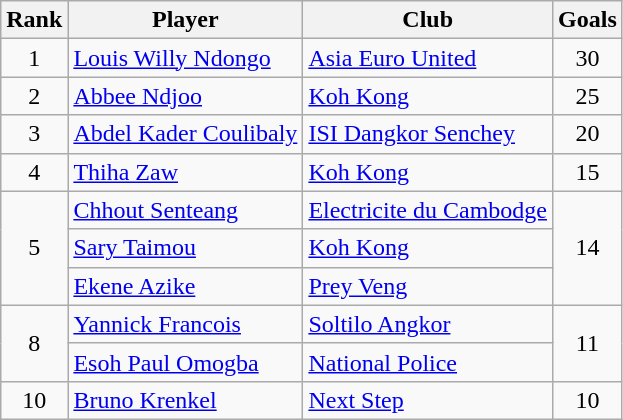<table class="wikitable" style="text-align:center">
<tr>
<th>Rank</th>
<th>Player</th>
<th>Club</th>
<th>Goals</th>
</tr>
<tr>
<td rowspan="1">1</td>
<td align="left"> <a href='#'>Louis Willy Ndongo</a></td>
<td align="left"><a href='#'>Asia Euro United</a></td>
<td rowspan="1">30</td>
</tr>
<tr>
<td rowspan="1">2</td>
<td align="left"> <a href='#'>Abbee Ndjoo</a></td>
<td align="left"><a href='#'>Koh Kong</a></td>
<td rowspan="1">25</td>
</tr>
<tr>
<td rowspan="1">3</td>
<td align="left"> <a href='#'>Abdel Kader Coulibaly</a></td>
<td align="left"><a href='#'>ISI Dangkor Senchey</a></td>
<td rowspan="1">20</td>
</tr>
<tr>
<td rowspan="1">4</td>
<td align="left"> <a href='#'>Thiha Zaw</a></td>
<td align="left"><a href='#'>Koh Kong</a></td>
<td rowspan="1">15</td>
</tr>
<tr>
<td rowspan="3">5</td>
<td align="left"> <a href='#'>Chhout Senteang</a></td>
<td align="left"><a href='#'>Electricite du Cambodge</a></td>
<td rowspan="3">14</td>
</tr>
<tr>
<td align="left"> <a href='#'>Sary Taimou</a></td>
<td align="left"><a href='#'>Koh Kong</a></td>
</tr>
<tr>
<td align="left"> <a href='#'>Ekene Azike</a></td>
<td align="left"><a href='#'>Prey Veng</a></td>
</tr>
<tr>
<td rowspan="2">8</td>
<td align="left"> <a href='#'>Yannick Francois</a></td>
<td align="left"><a href='#'>Soltilo Angkor</a></td>
<td rowspan="2">11</td>
</tr>
<tr>
<td align="left"> <a href='#'>Esoh Paul Omogba</a></td>
<td align="left"><a href='#'>National Police</a></td>
</tr>
<tr>
<td rowspan="1">10</td>
<td align="left"> <a href='#'>Bruno Krenkel</a></td>
<td align="left"><a href='#'>Next Step</a></td>
<td rowspan="1">10</td>
</tr>
</table>
